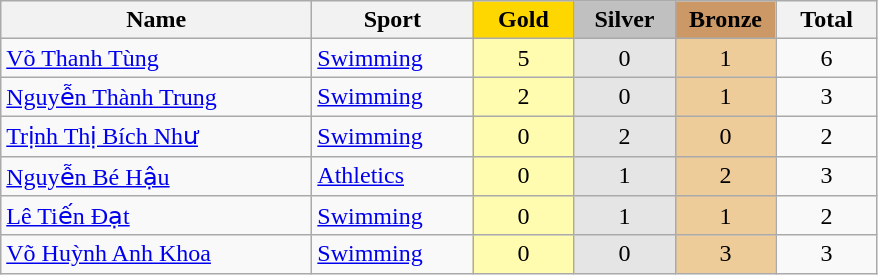<table class="wikitable" style="text-align:center;">
<tr>
<th width=200>Name</th>
<th width=100>Sport</th>
<td bgcolor=gold width=60><strong>Gold</strong></td>
<td bgcolor=silver width=60><strong>Silver</strong></td>
<td bgcolor=#cc9966 width=60><strong>Bronze</strong></td>
<th width=60>Total</th>
</tr>
<tr>
<td align=left><a href='#'>Võ Thanh Tùng</a></td>
<td align=left><a href='#'>Swimming</a></td>
<td bgcolor=#fffcaf>5</td>
<td bgcolor=#e5e5e5>0</td>
<td bgcolor=#eecc99>1</td>
<td>6</td>
</tr>
<tr>
<td align=left><a href='#'>Nguyễn Thành Trung</a></td>
<td align=left><a href='#'>Swimming</a></td>
<td bgcolor=#fffcaf>2</td>
<td bgcolor=#e5e5e5>0</td>
<td bgcolor=#eecc99>1</td>
<td>3</td>
</tr>
<tr>
<td align=left><a href='#'>Trịnh Thị Bích Như</a></td>
<td align=left><a href='#'>Swimming</a></td>
<td bgcolor=#fffcaf>0</td>
<td bgcolor=#e5e5e5>2</td>
<td bgcolor=#eecc99>0</td>
<td>2</td>
</tr>
<tr>
<td align=left><a href='#'>Nguyễn Bé Hậu</a></td>
<td align=left><a href='#'>Athletics</a></td>
<td bgcolor=#fffcaf>0</td>
<td bgcolor=#e5e5e5>1</td>
<td bgcolor=#eecc99>2</td>
<td>3</td>
</tr>
<tr>
<td align=left><a href='#'>Lê Tiến Đạt</a></td>
<td align=left><a href='#'>Swimming</a></td>
<td bgcolor=#fffcaf>0</td>
<td bgcolor=#e5e5e5>1</td>
<td bgcolor=#eecc99>1</td>
<td>2</td>
</tr>
<tr>
<td align=left><a href='#'>Võ Huỳnh Anh Khoa</a></td>
<td align=left><a href='#'>Swimming</a></td>
<td bgcolor=#fffcaf>0</td>
<td bgcolor=#e5e5e5>0</td>
<td bgcolor=#eecc99>3</td>
<td>3</td>
</tr>
</table>
